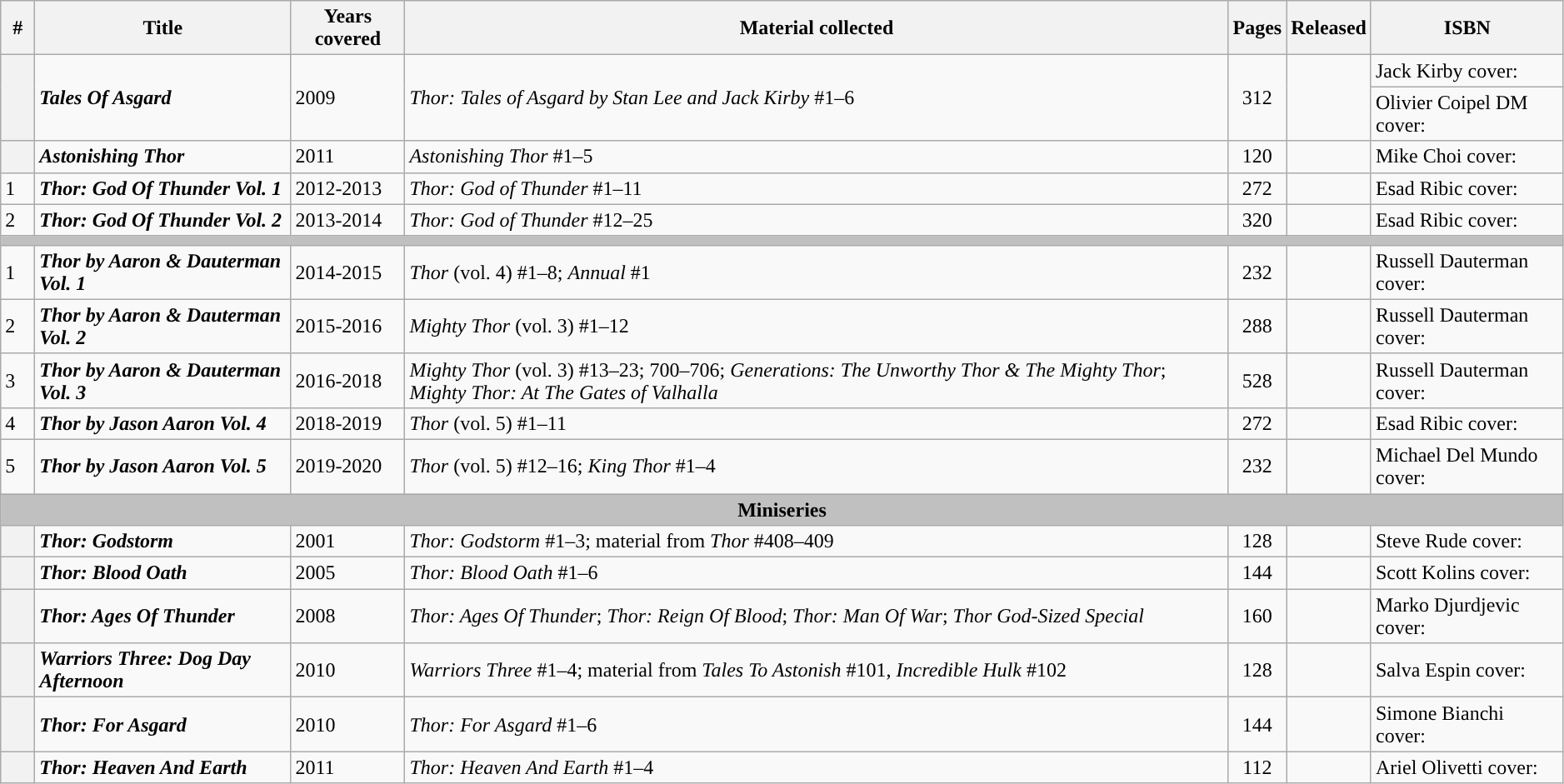<table class="wikitable sortable" width=99%>
<tr>
<th class="unsortable" width=20px>#</th>
<th>Title</th>
<th>Years covered</th>
<th class="unsortable">Material collected</th>
<th>Pages</th>
<th>Released</th>
<th class="unsortable">ISBN</th>
</tr>
<tr>
<th style="background-color: light grey;" rowspan=2></th>
<td rowspan="2"><strong><em>Tales Of Asgard</em></strong></td>
<td rowspan="2">2009</td>
<td rowspan="2"><em>Thor: Tales of Asgard by Stan Lee and Jack Kirby</em> #1–6</td>
<td rowspan="2" style="text-align: center;">312</td>
<td rowspan="2"></td>
<td>Jack Kirby cover: </td>
</tr>
<tr>
<td>Olivier Coipel DM cover: </td>
</tr>
<tr>
<th style="background-color: light grey;"></th>
<td><strong><em>Astonishing Thor</em></strong></td>
<td>2011</td>
<td><em>Astonishing Thor</em> #1–5</td>
<td style="text-align: center;">120</td>
<td></td>
<td>Mike Choi cover: </td>
</tr>
<tr>
<td>1</td>
<td><strong><em>Thor: God Of Thunder Vol. 1</em></strong></td>
<td>2012-2013</td>
<td><em>Thor: God of Thunder</em> #1–11</td>
<td style="text-align: center;">272</td>
<td></td>
<td>Esad Ribic cover: </td>
</tr>
<tr>
<td>2</td>
<td><strong><em>Thor: God Of Thunder Vol. 2</em></strong></td>
<td>2013-2014</td>
<td><em>Thor: God of Thunder</em> #12–25</td>
<td style="text-align: center;">320</td>
<td></td>
<td>Esad Ribic cover: </td>
</tr>
<tr>
<th colspan=7 style="background-color: silver;"></th>
</tr>
<tr>
<td>1</td>
<td><strong><em>Thor by Aaron & Dauterman Vol. 1</em></strong></td>
<td>2014-2015</td>
<td><em>Thor</em> (vol. 4) #1–8; <em>Annual</em> #1</td>
<td style="text-align: center;">232</td>
<td></td>
<td>Russell Dauterman cover: </td>
</tr>
<tr>
<td>2</td>
<td><strong><em>Thor by Aaron & Dauterman Vol. 2</em></strong></td>
<td>2015-2016</td>
<td><em>Mighty Thor</em> (vol. 3) #1–12</td>
<td style="text-align: center;">288</td>
<td></td>
<td>Russell Dauterman cover: </td>
</tr>
<tr>
<td>3</td>
<td><strong><em>Thor by Aaron & Dauterman Vol. 3</em></strong></td>
<td>2016-2018</td>
<td><em>Mighty Thor</em> (vol. 3) #13–23; 700–706; <em>Generations: The Unworthy Thor & The Mighty Thor</em>; <em>Mighty Thor: At The Gates of Valhalla</em></td>
<td style="text-align: center;">528</td>
<td></td>
<td>Russell Dauterman cover: </td>
</tr>
<tr>
<td>4</td>
<td><strong><em>Thor by Jason Aaron Vol. 4</em></strong></td>
<td>2018-2019</td>
<td><em>Thor</em> (vol. 5) #1–11</td>
<td style="text-align: center;">272</td>
<td></td>
<td>Esad Ribic cover: </td>
</tr>
<tr>
<td>5</td>
<td><strong><em>Thor by Jason Aaron Vol. 5</em></strong></td>
<td>2019-2020</td>
<td><em>Thor</em> (vol. 5) #12–16; <em>King Thor</em> #1–4</td>
<td style="text-align: center;">232</td>
<td></td>
<td>Michael Del Mundo cover: </td>
</tr>
<tr>
<th colspan=7 style="background-color: silver;">Miniseries</th>
</tr>
<tr>
<th style="background-color: light grey;"></th>
<td><strong><em>Thor: Godstorm</em></strong></td>
<td>2001</td>
<td><em>Thor: Godstorm</em> #1–3; material from <em>Thor</em> #408–409</td>
<td style="text-align: center;">128</td>
<td></td>
<td>Steve Rude cover: </td>
</tr>
<tr>
<th style="background-color: light grey;"></th>
<td><strong><em>Thor: Blood Oath</em></strong></td>
<td>2005</td>
<td><em>Thor: Blood Oath</em> #1–6</td>
<td style="text-align: center;">144</td>
<td></td>
<td>Scott Kolins cover: </td>
</tr>
<tr>
<th style="background-color: light grey;"></th>
<td><strong><em>Thor: Ages Of Thunder</em></strong></td>
<td>2008</td>
<td><em>Thor: Ages Of Thunder</em>; <em>Thor: Reign Of Blood</em>; <em>Thor: Man Of War</em>; <em>Thor God-Sized Special</em></td>
<td style="text-align: center;">160</td>
<td></td>
<td>Marko Djurdjevic cover: </td>
</tr>
<tr>
<th style="background-color: light grey;"></th>
<td><strong><em>Warriors Three: Dog Day Afternoon</em></strong></td>
<td>2010</td>
<td><em>Warriors Three</em> #1–4; material from <em>Tales To Astonish</em> #101, <em>Incredible Hulk</em> #102</td>
<td style="text-align: center;">128</td>
<td></td>
<td>Salva Espin cover: </td>
</tr>
<tr>
<th style="background-color: light grey;"></th>
<td><strong><em>Thor: For Asgard</em></strong></td>
<td>2010</td>
<td><em>Thor: For Asgard</em> #1–6</td>
<td style="text-align: center;">144</td>
<td></td>
<td>Simone Bianchi cover: </td>
</tr>
<tr>
<th style="background-color: light grey;"></th>
<td><strong><em>Thor: Heaven And Earth</em></strong></td>
<td>2011</td>
<td><em>Thor: Heaven And Earth</em> #1–4</td>
<td style="text-align: center;">112</td>
<td></td>
<td>Ariel Olivetti cover: </td>
</tr>
</table>
